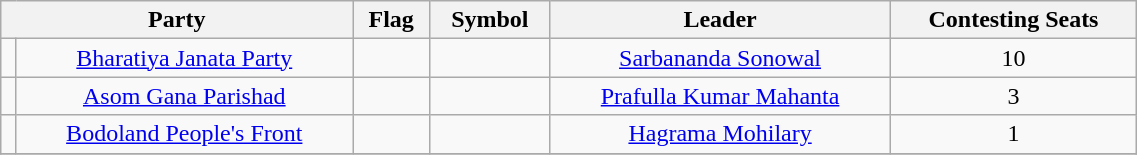<table class="wikitable" width="60%" style="text-align:center">
<tr>
<th colspan="2">Party</th>
<th>Flag</th>
<th>Symbol</th>
<th>Leader</th>
<th>Contesting Seats</th>
</tr>
<tr>
<td></td>
<td><a href='#'>Bharatiya Janata Party</a></td>
<td></td>
<td></td>
<td><a href='#'>Sarbananda Sonowal</a></td>
<td>10</td>
</tr>
<tr>
<td></td>
<td><a href='#'>Asom Gana Parishad</a></td>
<td></td>
<td></td>
<td><a href='#'>Prafulla Kumar Mahanta</a></td>
<td>3</td>
</tr>
<tr>
<td></td>
<td><a href='#'>Bodoland People's Front</a></td>
<td></td>
<td></td>
<td><a href='#'>Hagrama Mohilary</a></td>
<td>1</td>
</tr>
<tr>
</tr>
</table>
